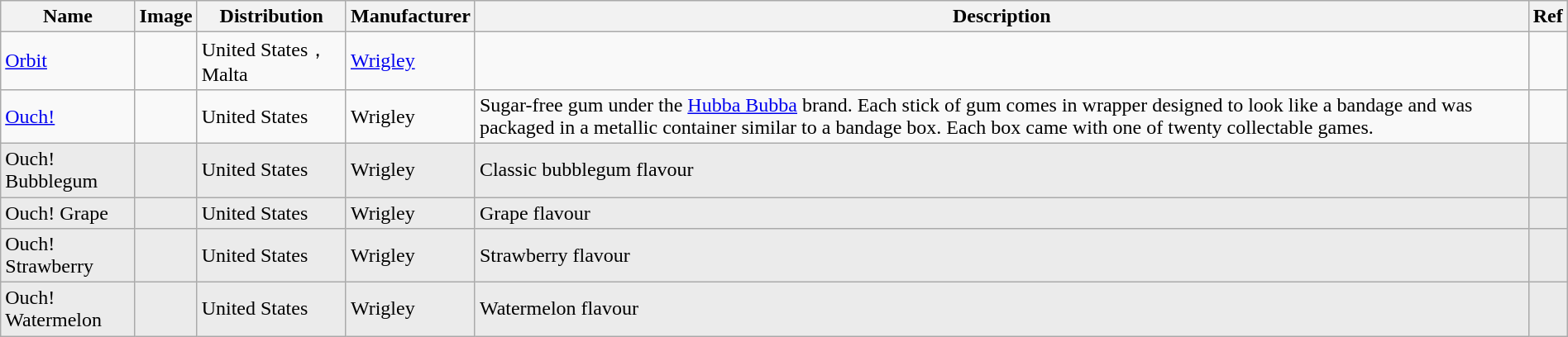<table class="wikitable sortable" style="width:100%">
<tr>
<th>Name</th>
<th class="unsortable">Image</th>
<th>Distribution</th>
<th>Manufacturer</th>
<th>Description</th>
<th>Ref</th>
</tr>
<tr>
<td><a href='#'>Orbit</a></td>
<td></td>
<td>United States，Malta</td>
<td><a href='#'>Wrigley</a></td>
<td></td>
<td></td>
</tr>
<tr>
<td><a href='#'>Ouch!</a></td>
<td></td>
<td>United States</td>
<td>Wrigley</td>
<td>Sugar-free gum under the <a href='#'>Hubba Bubba</a> brand.  Each stick of gum comes in wrapper designed to look like a bandage and was packaged in a metallic container similar to a bandage box.  Each box came with one of twenty collectable games.</td>
</tr>
<tr>
<td bgcolor=#ebebeb> Ouch! Bubblegum</td>
<td bgcolor=#ebebeb></td>
<td bgcolor=#ebebeb>United States</td>
<td bgcolor=#ebebeb>Wrigley</td>
<td bgcolor=#ebebeb>Classic bubblegum flavour</td>
<td bgcolor=#ebebeb></td>
</tr>
<tr>
<td bgcolor=#ebebeb> Ouch! Grape</td>
<td bgcolor=#ebebeb></td>
<td bgcolor=#ebebeb>United States</td>
<td bgcolor=#ebebeb>Wrigley</td>
<td bgcolor=#ebebeb>Grape flavour</td>
<td bgcolor=#ebebeb></td>
</tr>
<tr>
<td bgcolor=#ebebeb> Ouch! Strawberry</td>
<td bgcolor=#ebebeb></td>
<td bgcolor=#ebebeb>United States</td>
<td bgcolor=#ebebeb>Wrigley</td>
<td bgcolor=#ebebeb>Strawberry flavour</td>
<td bgcolor=#ebebeb></td>
</tr>
<tr>
<td bgcolor=#ebebeb> Ouch! Watermelon</td>
<td bgcolor=#ebebeb></td>
<td bgcolor=#ebebeb>United States</td>
<td bgcolor=#ebebeb>Wrigley</td>
<td bgcolor=#ebebeb>Watermelon flavour</td>
<td bgcolor=#ebebeb></td>
</tr>
</table>
